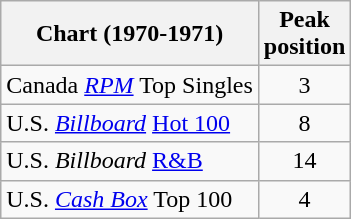<table class="wikitable sortable">
<tr>
<th>Chart (1970-1971)</th>
<th>Peak<br>position</th>
</tr>
<tr>
<td>Canada <a href='#'><em>RPM</em></a> Top Singles</td>
<td style="text-align:center;">3</td>
</tr>
<tr>
<td>U.S. <em><a href='#'>Billboard</a></em> <a href='#'>Hot 100</a></td>
<td style="text-align:center;">8</td>
</tr>
<tr>
<td>U.S. <em>Billboard</em> <a href='#'>R&B</a></td>
<td style="text-align:center;">14</td>
</tr>
<tr>
<td>U.S. <em><a href='#'>Cash Box</a></em> Top 100</td>
<td style="text-align:center;">4</td>
</tr>
</table>
